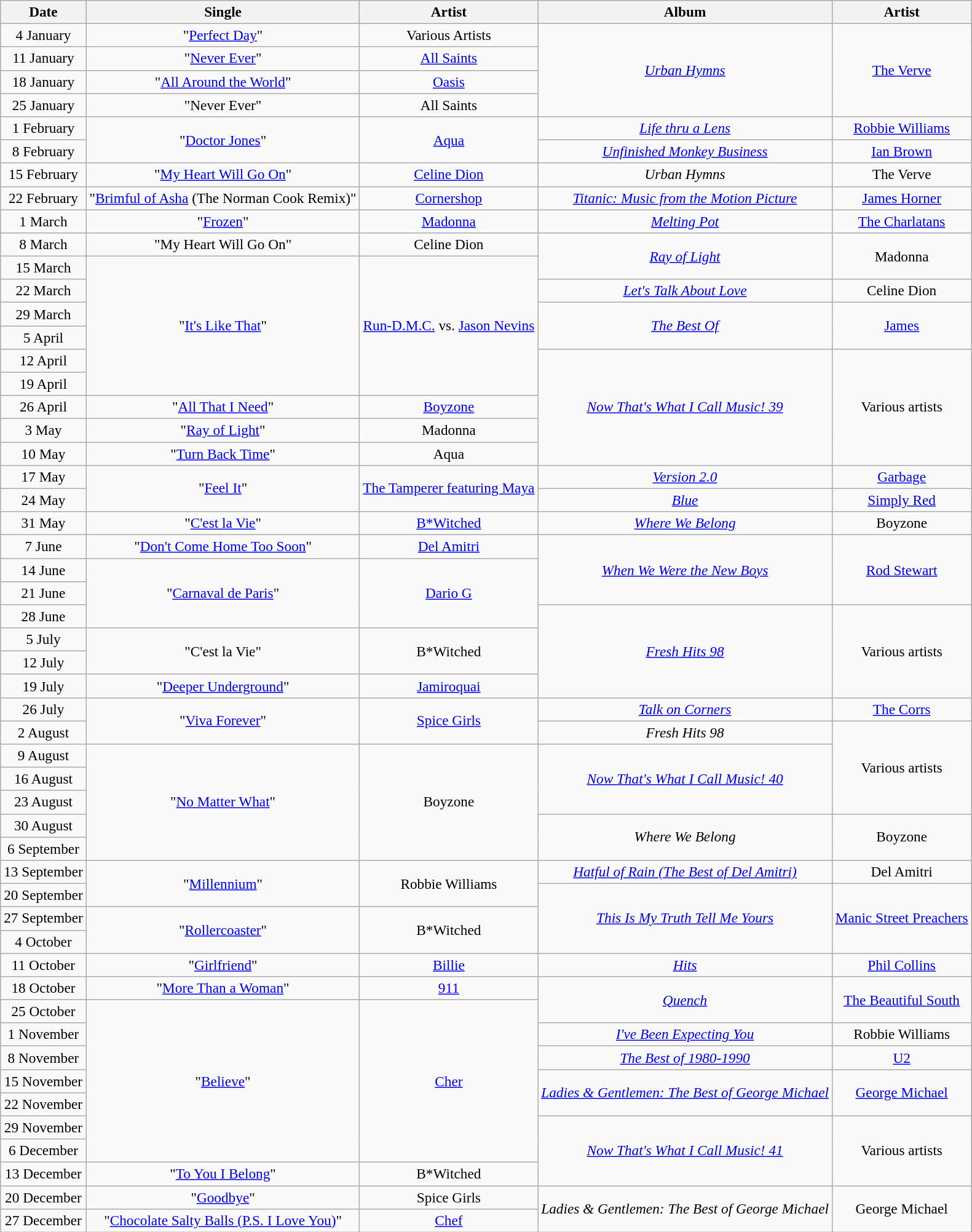<table class="wikitable" style="font-size:97%; text-align:center;">
<tr>
<th>Date</th>
<th>Single</th>
<th>Artist</th>
<th>Album</th>
<th>Artist</th>
</tr>
<tr>
<td>4 January</td>
<td>"<a href='#'>Perfect Day</a>"</td>
<td>Various Artists</td>
<td rowspan="4"><em><a href='#'>Urban Hymns</a></em></td>
<td rowspan="4"><a href='#'>The Verve</a></td>
</tr>
<tr>
<td>11 January</td>
<td>"<a href='#'>Never Ever</a>"</td>
<td><a href='#'>All Saints</a></td>
</tr>
<tr>
<td>18 January</td>
<td>"<a href='#'>All Around the World</a>"</td>
<td><a href='#'>Oasis</a></td>
</tr>
<tr>
<td>25 January</td>
<td>"Never Ever"</td>
<td>All Saints</td>
</tr>
<tr>
<td>1 February</td>
<td rowspan="2">"<a href='#'>Doctor Jones</a>"</td>
<td rowspan="2"><a href='#'>Aqua</a></td>
<td><em><a href='#'>Life thru a Lens</a></em></td>
<td><a href='#'>Robbie Williams</a></td>
</tr>
<tr>
<td>8 February</td>
<td><em><a href='#'>Unfinished Monkey Business</a></em></td>
<td><a href='#'>Ian Brown</a></td>
</tr>
<tr>
<td>15 February</td>
<td>"<a href='#'>My Heart Will Go On</a>"</td>
<td><a href='#'>Celine Dion</a></td>
<td><em>Urban Hymns</em></td>
<td>The Verve</td>
</tr>
<tr>
<td>22 February</td>
<td>"<a href='#'>Brimful of Asha</a> (The Norman Cook Remix)"</td>
<td><a href='#'>Cornershop</a></td>
<td><em><a href='#'>Titanic: Music from the Motion Picture</a></em></td>
<td><a href='#'>James Horner</a></td>
</tr>
<tr>
<td>1 March</td>
<td>"<a href='#'>Frozen</a>"</td>
<td><a href='#'>Madonna</a></td>
<td><em><a href='#'>Melting Pot</a></em></td>
<td><a href='#'>The Charlatans</a></td>
</tr>
<tr>
<td>8 March</td>
<td>"My Heart Will Go On"</td>
<td>Celine Dion</td>
<td rowspan="2"><em><a href='#'>Ray of Light</a></em></td>
<td rowspan="2">Madonna</td>
</tr>
<tr>
<td>15 March</td>
<td rowspan="6">"<a href='#'>It's Like That</a>"</td>
<td rowspan="6"><a href='#'>Run-D.M.C.</a> vs. <a href='#'>Jason Nevins</a></td>
</tr>
<tr>
<td>22 March</td>
<td><em><a href='#'>Let's Talk About Love</a></em></td>
<td>Celine Dion</td>
</tr>
<tr>
<td>29 March</td>
<td rowspan="2"><em><a href='#'>The Best Of</a></em></td>
<td rowspan="2"><a href='#'>James</a></td>
</tr>
<tr>
<td>5 April</td>
</tr>
<tr>
<td>12 April</td>
<td rowspan="5"><em><a href='#'>Now That's What I Call Music! 39</a></em></td>
<td rowspan="5">Various artists</td>
</tr>
<tr>
<td>19 April</td>
</tr>
<tr>
<td>26 April</td>
<td>"<a href='#'>All That I Need</a>"</td>
<td><a href='#'>Boyzone</a></td>
</tr>
<tr>
<td>3 May</td>
<td>"<a href='#'>Ray of Light</a>"</td>
<td>Madonna</td>
</tr>
<tr>
<td>10 May</td>
<td>"<a href='#'>Turn Back Time</a>"</td>
<td>Aqua</td>
</tr>
<tr>
<td>17 May</td>
<td rowspan="2">"<a href='#'>Feel It</a>"</td>
<td rowspan="2"><a href='#'>The Tamperer featuring Maya</a></td>
<td><em><a href='#'>Version 2.0</a></em></td>
<td><a href='#'>Garbage</a></td>
</tr>
<tr>
<td>24 May</td>
<td><em><a href='#'>Blue</a></em></td>
<td><a href='#'>Simply Red</a></td>
</tr>
<tr>
<td>31 May</td>
<td>"<a href='#'>C'est la Vie</a>"</td>
<td><a href='#'>B*Witched</a></td>
<td><em><a href='#'>Where We Belong</a></em></td>
<td>Boyzone</td>
</tr>
<tr>
<td>7 June</td>
<td>"<a href='#'>Don't Come Home Too Soon</a>"</td>
<td><a href='#'>Del Amitri</a></td>
<td rowspan="3"><em><a href='#'>When We Were the New Boys</a></em></td>
<td rowspan="3"><a href='#'>Rod Stewart</a></td>
</tr>
<tr>
<td>14 June</td>
<td rowspan="3">"<a href='#'>Carnaval de Paris</a>"</td>
<td rowspan="3"><a href='#'>Dario G</a></td>
</tr>
<tr>
<td>21 June</td>
</tr>
<tr>
<td>28 June</td>
<td rowspan="4"><em><a href='#'>Fresh Hits 98</a></em></td>
<td rowspan="4">Various artists</td>
</tr>
<tr>
<td>5 July</td>
<td rowspan="2">"C'est la Vie"</td>
<td rowspan="2">B*Witched</td>
</tr>
<tr>
<td>12 July</td>
</tr>
<tr>
<td>19 July</td>
<td>"<a href='#'>Deeper Underground</a>"</td>
<td><a href='#'>Jamiroquai</a></td>
</tr>
<tr>
<td>26 July</td>
<td rowspan="2">"<a href='#'>Viva Forever</a>"</td>
<td rowspan="2"><a href='#'>Spice Girls</a></td>
<td><em><a href='#'>Talk on Corners</a></em></td>
<td><a href='#'>The Corrs</a></td>
</tr>
<tr>
<td>2 August</td>
<td><em>Fresh Hits 98</em></td>
<td rowspan="4">Various artists</td>
</tr>
<tr>
<td>9 August</td>
<td rowspan="5">"<a href='#'>No Matter What</a>"</td>
<td rowspan="5">Boyzone</td>
<td rowspan="3"><em><a href='#'>Now That's What I Call Music! 40</a></em></td>
</tr>
<tr>
<td>16 August</td>
</tr>
<tr>
<td>23 August</td>
</tr>
<tr>
<td>30 August</td>
<td rowspan="2"><em>Where We Belong</em></td>
<td rowspan="2">Boyzone</td>
</tr>
<tr>
<td>6 September</td>
</tr>
<tr>
<td>13 September</td>
<td rowspan="2">"<a href='#'>Millennium</a>"</td>
<td rowspan="2">Robbie Williams</td>
<td><em><a href='#'>Hatful of Rain (The Best of Del Amitri)</a></em></td>
<td>Del Amitri</td>
</tr>
<tr>
<td>20 September</td>
<td rowspan="3"><em><a href='#'>This Is My Truth Tell Me Yours</a></em></td>
<td rowspan="3"><a href='#'>Manic Street Preachers</a></td>
</tr>
<tr>
<td>27 September</td>
<td rowspan="2">"<a href='#'>Rollercoaster</a>"</td>
<td rowspan="2">B*Witched</td>
</tr>
<tr>
<td>4 October</td>
</tr>
<tr>
<td>11 October</td>
<td>"<a href='#'>Girlfriend</a>"</td>
<td><a href='#'>Billie</a></td>
<td><em><a href='#'>Hits</a></em></td>
<td><a href='#'>Phil Collins</a></td>
</tr>
<tr>
<td>18 October</td>
<td>"<a href='#'>More Than a Woman</a>"</td>
<td><a href='#'>911</a></td>
<td rowspan="2"><em><a href='#'>Quench</a></em></td>
<td rowspan="2"><a href='#'>The Beautiful South</a></td>
</tr>
<tr>
<td>25 October</td>
<td rowspan="7">"<a href='#'>Believe</a>"</td>
<td rowspan="7"><a href='#'>Cher</a></td>
</tr>
<tr>
<td>1 November</td>
<td><em><a href='#'>I've Been Expecting You</a></em></td>
<td>Robbie Williams</td>
</tr>
<tr>
<td>8 November</td>
<td><em><a href='#'>The Best of 1980-1990</a></em></td>
<td><a href='#'>U2</a></td>
</tr>
<tr>
<td>15 November</td>
<td rowspan="2"><em><a href='#'>Ladies & Gentlemen: The Best of George Michael</a></em></td>
<td rowspan="2"><a href='#'>George Michael</a></td>
</tr>
<tr>
<td>22 November</td>
</tr>
<tr>
<td>29 November</td>
<td rowspan="3"><em><a href='#'>Now That's What I Call Music! 41</a></em></td>
<td rowspan="3">Various artists</td>
</tr>
<tr>
<td>6 December</td>
</tr>
<tr>
<td>13 December</td>
<td>"<a href='#'>To You I Belong</a>"</td>
<td>B*Witched</td>
</tr>
<tr>
<td>20 December</td>
<td>"<a href='#'>Goodbye</a>"</td>
<td>Spice Girls</td>
<td rowspan="2"><em>Ladies & Gentlemen: The Best of George Michael</em></td>
<td rowspan="2">George Michael</td>
</tr>
<tr>
<td>27 December</td>
<td>"<a href='#'>Chocolate Salty Balls (P.S. I Love You)</a>"</td>
<td><a href='#'>Chef</a></td>
</tr>
</table>
